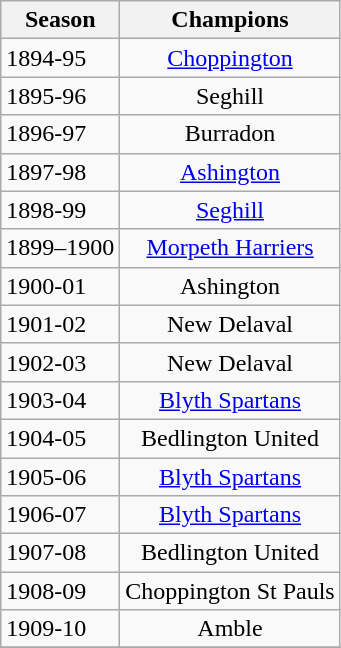<table class="wikitable" style="text-align:center;">
<tr>
<th>Season<br></th>
<th>Champions</th>
</tr>
<tr>
<td style="text-align:left;">1894-95</td>
<td><a href='#'>Choppington</a></td>
</tr>
<tr>
<td style="text-align:left;">1895-96</td>
<td>Seghill</td>
</tr>
<tr>
<td style="text-align:left;">1896-97</td>
<td>Burradon</td>
</tr>
<tr>
<td style="text-align:left;">1897-98</td>
<td><a href='#'>Ashington</a></td>
</tr>
<tr>
<td style="text-align:left;">1898-99</td>
<td><a href='#'>Seghill</a></td>
</tr>
<tr>
<td style="text-Morpethalign:left;">1899–1900</td>
<td><a href='#'>Morpeth Harriers</a></td>
</tr>
<tr>
<td style="text-align:left;">1900-01</td>
<td>Ashington</td>
</tr>
<tr>
<td style="text-align:left;">1901-02</td>
<td>New Delaval</td>
</tr>
<tr>
<td style="text-align:left;">1902-03</td>
<td>New Delaval</td>
</tr>
<tr>
<td style="text-align:left;">1903-04</td>
<td><a href='#'>Blyth Spartans</a></td>
</tr>
<tr>
<td style="text-align:left;">1904-05</td>
<td>Bedlington United</td>
</tr>
<tr>
<td style="text-align:left;">1905-06</td>
<td><a href='#'>Blyth Spartans</a></td>
</tr>
<tr>
<td style="text-align:left;">1906-07</td>
<td><a href='#'>Blyth Spartans</a></td>
</tr>
<tr>
<td style="text-align:left;">1907-08</td>
<td>Bedlington United</td>
</tr>
<tr>
<td style="text-align:left;">1908-09</td>
<td>Choppington St Pauls</td>
</tr>
<tr>
<td style="text-align:left;">1909-10</td>
<td>Amble</td>
</tr>
<tr>
</tr>
</table>
